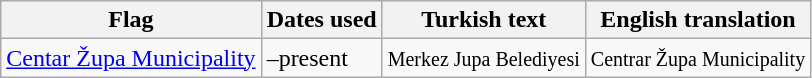<table class="wikitable sortable noresize">
<tr>
<th>Flag</th>
<th>Dates used</th>
<th>Turkish text</th>
<th>English translation</th>
</tr>
<tr>
<td> <a href='#'>Centar Župa Municipality</a></td>
<td>–present</td>
<td><small>Merkez Jupa Belediyesi</small></td>
<td><small>Centrar Župa Municipality</small></td>
</tr>
</table>
